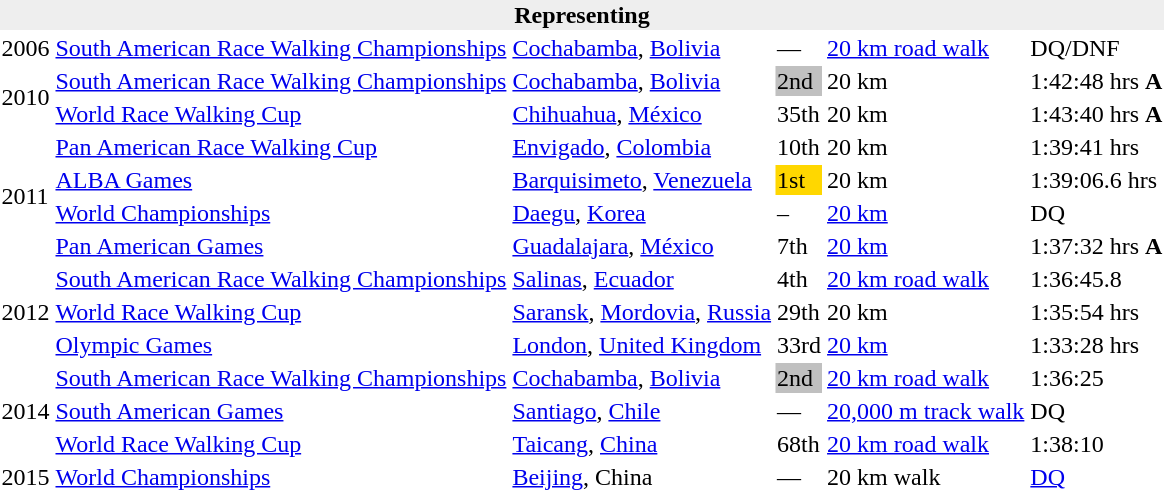<table>
<tr>
<th bgcolor="#eeeeee" colspan="6">Representing </th>
</tr>
<tr>
<td>2006</td>
<td><a href='#'>South American Race Walking Championships</a></td>
<td><a href='#'>Cochabamba</a>, <a href='#'>Bolivia</a></td>
<td>—</td>
<td><a href='#'>20 km road walk</a></td>
<td>DQ/DNF</td>
</tr>
<tr>
<td rowspan=2>2010</td>
<td><a href='#'>South American Race Walking Championships</a></td>
<td><a href='#'>Cochabamba</a>, <a href='#'>Bolivia</a></td>
<td bgcolor="silver">2nd</td>
<td>20 km</td>
<td>1:42:48 hrs <strong>A</strong></td>
</tr>
<tr>
<td><a href='#'>World Race Walking Cup</a></td>
<td><a href='#'>Chihuahua</a>, <a href='#'>México</a></td>
<td>35th</td>
<td>20 km</td>
<td>1:43:40 hrs <strong>A</strong></td>
</tr>
<tr>
<td rowspan=4>2011</td>
<td><a href='#'>Pan American Race Walking Cup</a></td>
<td><a href='#'>Envigado</a>, <a href='#'>Colombia</a></td>
<td>10th</td>
<td>20 km</td>
<td>1:39:41 hrs</td>
</tr>
<tr>
<td><a href='#'>ALBA Games</a></td>
<td><a href='#'>Barquisimeto</a>, <a href='#'>Venezuela</a></td>
<td bgcolor=gold>1st</td>
<td>20 km</td>
<td>1:39:06.6 hrs</td>
</tr>
<tr>
<td><a href='#'>World Championships</a></td>
<td><a href='#'>Daegu</a>, <a href='#'>Korea</a></td>
<td>–</td>
<td><a href='#'>20 km</a></td>
<td>DQ</td>
</tr>
<tr>
<td><a href='#'>Pan American Games</a></td>
<td><a href='#'>Guadalajara</a>, <a href='#'>México</a></td>
<td>7th</td>
<td><a href='#'>20 km</a></td>
<td>1:37:32 hrs <strong>A</strong></td>
</tr>
<tr>
<td rowspan=3>2012</td>
<td><a href='#'>South American Race Walking Championships</a></td>
<td><a href='#'>Salinas</a>, <a href='#'>Ecuador</a></td>
<td>4th</td>
<td><a href='#'>20 km road walk</a></td>
<td>1:36:45.8</td>
</tr>
<tr>
<td><a href='#'>World Race Walking Cup</a></td>
<td><a href='#'>Saransk</a>, <a href='#'>Mordovia</a>, <a href='#'>Russia</a></td>
<td>29th</td>
<td>20 km</td>
<td>1:35:54 hrs</td>
</tr>
<tr>
<td><a href='#'>Olympic Games</a></td>
<td><a href='#'>London</a>, <a href='#'>United Kingdom</a></td>
<td>33rd</td>
<td><a href='#'>20 km</a></td>
<td>1:33:28 hrs</td>
</tr>
<tr>
<td rowspan=3>2014</td>
<td><a href='#'>South American Race Walking Championships</a></td>
<td><a href='#'>Cochabamba</a>, <a href='#'>Bolivia</a></td>
<td bgcolor=silver>2nd</td>
<td><a href='#'>20 km road walk</a></td>
<td>1:36:25</td>
</tr>
<tr>
<td><a href='#'>South American Games</a></td>
<td><a href='#'>Santiago</a>, <a href='#'>Chile</a></td>
<td>—</td>
<td><a href='#'>20,000 m track walk</a></td>
<td>DQ</td>
</tr>
<tr>
<td><a href='#'>World Race Walking Cup</a></td>
<td><a href='#'>Taicang</a>, <a href='#'>China</a></td>
<td>68th</td>
<td><a href='#'>20 km road walk</a></td>
<td>1:38:10</td>
</tr>
<tr>
<td>2015</td>
<td><a href='#'>World Championships</a></td>
<td><a href='#'>Beijing</a>, China</td>
<td>—</td>
<td>20 km walk</td>
<td><a href='#'>DQ</a></td>
</tr>
</table>
